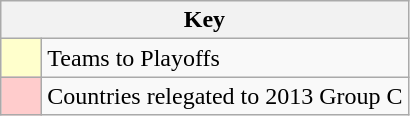<table class="wikitable" style="text-align: center;">
<tr>
<th colspan=2>Key</th>
</tr>
<tr>
<td style="background:#ffffcc; width:20px;"></td>
<td align=left>Teams to Playoffs</td>
</tr>
<tr>
<td style="background:#ffcccc; width:20px;"></td>
<td align=left>Countries relegated to 2013 Group C</td>
</tr>
</table>
